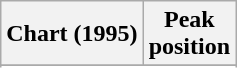<table class="wikitable sortable">
<tr>
<th>Chart (1995)</th>
<th>Peak<br>position</th>
</tr>
<tr>
</tr>
<tr>
</tr>
<tr>
</tr>
</table>
